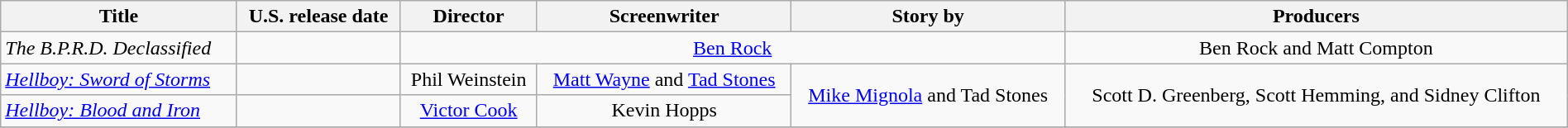<table class="wikitable plainrowheaders" style="text-align:center" width=100%>
<tr>
<th>Title</th>
<th>U.S. release date</th>
<th>Director</th>
<th>Screenwriter</th>
<th>Story by</th>
<th>Producers</th>
</tr>
<tr>
<td style="text-align:left"><em>The B.P.R.D. Declassified</em></td>
<td style="text-align:left"></td>
<td colspan="3"><a href='#'>Ben Rock</a></td>
<td>Ben Rock and Matt Compton</td>
</tr>
<tr>
<td style="text-align:left"><em><a href='#'>Hellboy: Sword of Storms</a></em></td>
<td style="text-align:left"></td>
<td>Phil Weinstein</td>
<td><a href='#'>Matt Wayne</a> and <a href='#'>Tad Stones</a></td>
<td rowspan="2"><a href='#'>Mike Mignola</a> and Tad Stones</td>
<td rowspan="2">Scott D. Greenberg, Scott Hemming, and Sidney Clifton</td>
</tr>
<tr>
<td style="text-align:left"><em><a href='#'>Hellboy: Blood and Iron</a></em></td>
<td style="text-align:left"></td>
<td><a href='#'>Victor Cook</a></td>
<td>Kevin Hopps</td>
</tr>
<tr>
</tr>
</table>
